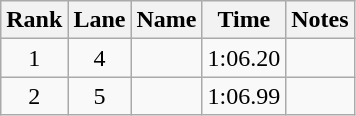<table class="wikitable sortable" style="text-align:center">
<tr>
<th>Rank</th>
<th>Lane</th>
<th>Name</th>
<th>Time</th>
<th>Notes</th>
</tr>
<tr>
<td>1</td>
<td>4</td>
<td align=left></td>
<td>1:06.20</td>
<td></td>
</tr>
<tr>
<td>2</td>
<td>5</td>
<td align=left></td>
<td>1:06.99</td>
<td></td>
</tr>
</table>
